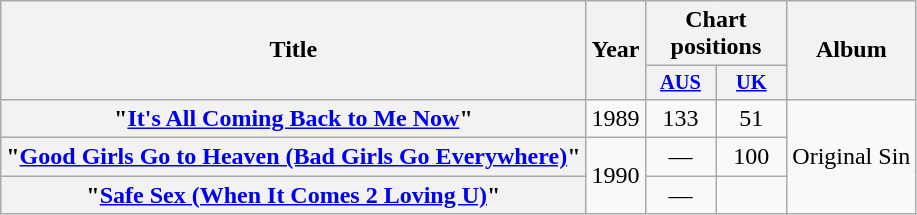<table class="wikitable plainrowheaders" style="text-align:center;">
<tr>
<th rowspan="2">Title</th>
<th rowspan="2">Year</th>
<th colspan="2">Chart positions</th>
<th rowspan="2">Album</th>
</tr>
<tr>
<th scope="col" style="width:3em;font-size:85%;"><a href='#'>AUS</a><br></th>
<th scope="col" style="width:3em;font-size:85%;"><a href='#'>UK</a><br></th>
</tr>
<tr>
<th scope="row">"<a href='#'>It's All Coming Back to Me Now</a>"</th>
<td>1989</td>
<td>133</td>
<td>51</td>
<td rowspan="3">Original Sin</td>
</tr>
<tr>
<th scope="row">"<a href='#'>Good Girls Go to Heaven (Bad Girls Go Everywhere)</a>"</th>
<td rowspan="2">1990</td>
<td>—</td>
<td>100</td>
</tr>
<tr>
<th scope="row">"<a href='#'>Safe Sex (When It Comes 2 Loving U)</a>"</th>
<td>—</td>
</tr>
</table>
